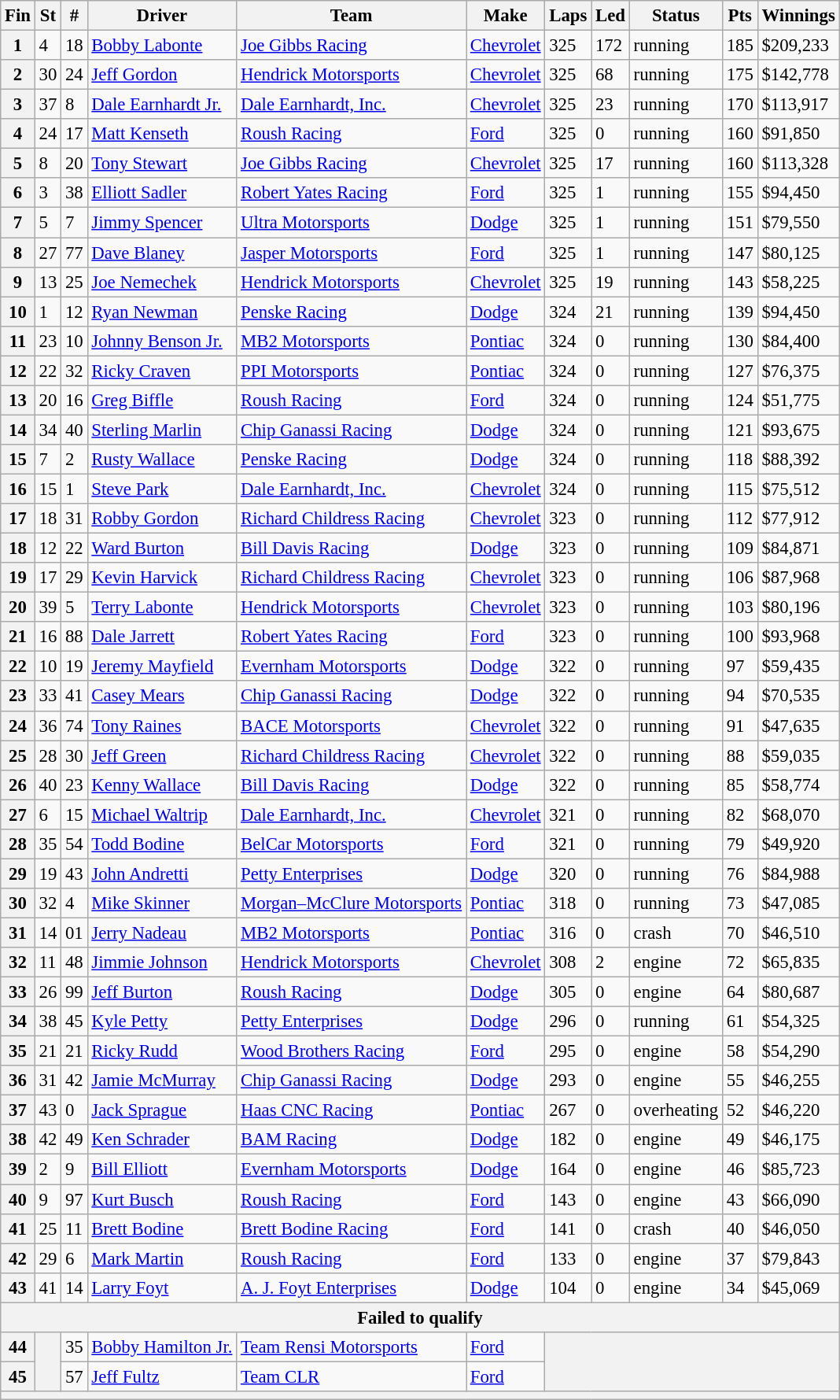<table class="wikitable" style="font-size:95%">
<tr>
<th>Fin</th>
<th>St</th>
<th>#</th>
<th>Driver</th>
<th>Team</th>
<th>Make</th>
<th>Laps</th>
<th>Led</th>
<th>Status</th>
<th>Pts</th>
<th>Winnings</th>
</tr>
<tr>
<th>1</th>
<td>4</td>
<td>18</td>
<td><a href='#'>Bobby Labonte</a></td>
<td><a href='#'>Joe Gibbs Racing</a></td>
<td><a href='#'>Chevrolet</a></td>
<td>325</td>
<td>172</td>
<td>running</td>
<td>185</td>
<td>$209,233</td>
</tr>
<tr>
<th>2</th>
<td>30</td>
<td>24</td>
<td><a href='#'>Jeff Gordon</a></td>
<td><a href='#'>Hendrick Motorsports</a></td>
<td><a href='#'>Chevrolet</a></td>
<td>325</td>
<td>68</td>
<td>running</td>
<td>175</td>
<td>$142,778</td>
</tr>
<tr>
<th>3</th>
<td>37</td>
<td>8</td>
<td><a href='#'>Dale Earnhardt Jr.</a></td>
<td><a href='#'>Dale Earnhardt, Inc.</a></td>
<td><a href='#'>Chevrolet</a></td>
<td>325</td>
<td>23</td>
<td>running</td>
<td>170</td>
<td>$113,917</td>
</tr>
<tr>
<th>4</th>
<td>24</td>
<td>17</td>
<td><a href='#'>Matt Kenseth</a></td>
<td><a href='#'>Roush Racing</a></td>
<td><a href='#'>Ford</a></td>
<td>325</td>
<td>0</td>
<td>running</td>
<td>160</td>
<td>$91,850</td>
</tr>
<tr>
<th>5</th>
<td>8</td>
<td>20</td>
<td><a href='#'>Tony Stewart</a></td>
<td><a href='#'>Joe Gibbs Racing</a></td>
<td><a href='#'>Chevrolet</a></td>
<td>325</td>
<td>17</td>
<td>running</td>
<td>160</td>
<td>$113,328</td>
</tr>
<tr>
<th>6</th>
<td>3</td>
<td>38</td>
<td><a href='#'>Elliott Sadler</a></td>
<td><a href='#'>Robert Yates Racing</a></td>
<td><a href='#'>Ford</a></td>
<td>325</td>
<td>1</td>
<td>running</td>
<td>155</td>
<td>$94,450</td>
</tr>
<tr>
<th>7</th>
<td>5</td>
<td>7</td>
<td><a href='#'>Jimmy Spencer</a></td>
<td><a href='#'>Ultra Motorsports</a></td>
<td><a href='#'>Dodge</a></td>
<td>325</td>
<td>1</td>
<td>running</td>
<td>151</td>
<td>$79,550</td>
</tr>
<tr>
<th>8</th>
<td>27</td>
<td>77</td>
<td><a href='#'>Dave Blaney</a></td>
<td><a href='#'>Jasper Motorsports</a></td>
<td><a href='#'>Ford</a></td>
<td>325</td>
<td>1</td>
<td>running</td>
<td>147</td>
<td>$80,125</td>
</tr>
<tr>
<th>9</th>
<td>13</td>
<td>25</td>
<td><a href='#'>Joe Nemechek</a></td>
<td><a href='#'>Hendrick Motorsports</a></td>
<td><a href='#'>Chevrolet</a></td>
<td>325</td>
<td>19</td>
<td>running</td>
<td>143</td>
<td>$58,225</td>
</tr>
<tr>
<th>10</th>
<td>1</td>
<td>12</td>
<td><a href='#'>Ryan Newman</a></td>
<td><a href='#'>Penske Racing</a></td>
<td><a href='#'>Dodge</a></td>
<td>324</td>
<td>21</td>
<td>running</td>
<td>139</td>
<td>$94,450</td>
</tr>
<tr>
<th>11</th>
<td>23</td>
<td>10</td>
<td><a href='#'>Johnny Benson Jr.</a></td>
<td><a href='#'>MB2 Motorsports</a></td>
<td><a href='#'>Pontiac</a></td>
<td>324</td>
<td>0</td>
<td>running</td>
<td>130</td>
<td>$84,400</td>
</tr>
<tr>
<th>12</th>
<td>22</td>
<td>32</td>
<td><a href='#'>Ricky Craven</a></td>
<td><a href='#'>PPI Motorsports</a></td>
<td><a href='#'>Pontiac</a></td>
<td>324</td>
<td>0</td>
<td>running</td>
<td>127</td>
<td>$76,375</td>
</tr>
<tr>
<th>13</th>
<td>20</td>
<td>16</td>
<td><a href='#'>Greg Biffle</a></td>
<td><a href='#'>Roush Racing</a></td>
<td><a href='#'>Ford</a></td>
<td>324</td>
<td>0</td>
<td>running</td>
<td>124</td>
<td>$51,775</td>
</tr>
<tr>
<th>14</th>
<td>34</td>
<td>40</td>
<td><a href='#'>Sterling Marlin</a></td>
<td><a href='#'>Chip Ganassi Racing</a></td>
<td><a href='#'>Dodge</a></td>
<td>324</td>
<td>0</td>
<td>running</td>
<td>121</td>
<td>$93,675</td>
</tr>
<tr>
<th>15</th>
<td>7</td>
<td>2</td>
<td><a href='#'>Rusty Wallace</a></td>
<td><a href='#'>Penske Racing</a></td>
<td><a href='#'>Dodge</a></td>
<td>324</td>
<td>0</td>
<td>running</td>
<td>118</td>
<td>$88,392</td>
</tr>
<tr>
<th>16</th>
<td>15</td>
<td>1</td>
<td><a href='#'>Steve Park</a></td>
<td><a href='#'>Dale Earnhardt, Inc.</a></td>
<td><a href='#'>Chevrolet</a></td>
<td>324</td>
<td>0</td>
<td>running</td>
<td>115</td>
<td>$75,512</td>
</tr>
<tr>
<th>17</th>
<td>18</td>
<td>31</td>
<td><a href='#'>Robby Gordon</a></td>
<td><a href='#'>Richard Childress Racing</a></td>
<td><a href='#'>Chevrolet</a></td>
<td>323</td>
<td>0</td>
<td>running</td>
<td>112</td>
<td>$77,912</td>
</tr>
<tr>
<th>18</th>
<td>12</td>
<td>22</td>
<td><a href='#'>Ward Burton</a></td>
<td><a href='#'>Bill Davis Racing</a></td>
<td><a href='#'>Dodge</a></td>
<td>323</td>
<td>0</td>
<td>running</td>
<td>109</td>
<td>$84,871</td>
</tr>
<tr>
<th>19</th>
<td>17</td>
<td>29</td>
<td><a href='#'>Kevin Harvick</a></td>
<td><a href='#'>Richard Childress Racing</a></td>
<td><a href='#'>Chevrolet</a></td>
<td>323</td>
<td>0</td>
<td>running</td>
<td>106</td>
<td>$87,968</td>
</tr>
<tr>
<th>20</th>
<td>39</td>
<td>5</td>
<td><a href='#'>Terry Labonte</a></td>
<td><a href='#'>Hendrick Motorsports</a></td>
<td><a href='#'>Chevrolet</a></td>
<td>323</td>
<td>0</td>
<td>running</td>
<td>103</td>
<td>$80,196</td>
</tr>
<tr>
<th>21</th>
<td>16</td>
<td>88</td>
<td><a href='#'>Dale Jarrett</a></td>
<td><a href='#'>Robert Yates Racing</a></td>
<td><a href='#'>Ford</a></td>
<td>323</td>
<td>0</td>
<td>running</td>
<td>100</td>
<td>$93,968</td>
</tr>
<tr>
<th>22</th>
<td>10</td>
<td>19</td>
<td><a href='#'>Jeremy Mayfield</a></td>
<td><a href='#'>Evernham Motorsports</a></td>
<td><a href='#'>Dodge</a></td>
<td>322</td>
<td>0</td>
<td>running</td>
<td>97</td>
<td>$59,435</td>
</tr>
<tr>
<th>23</th>
<td>33</td>
<td>41</td>
<td><a href='#'>Casey Mears</a></td>
<td><a href='#'>Chip Ganassi Racing</a></td>
<td><a href='#'>Dodge</a></td>
<td>322</td>
<td>0</td>
<td>running</td>
<td>94</td>
<td>$70,535</td>
</tr>
<tr>
<th>24</th>
<td>36</td>
<td>74</td>
<td><a href='#'>Tony Raines</a></td>
<td><a href='#'>BACE Motorsports</a></td>
<td><a href='#'>Chevrolet</a></td>
<td>322</td>
<td>0</td>
<td>running</td>
<td>91</td>
<td>$47,635</td>
</tr>
<tr>
<th>25</th>
<td>28</td>
<td>30</td>
<td><a href='#'>Jeff Green</a></td>
<td><a href='#'>Richard Childress Racing</a></td>
<td><a href='#'>Chevrolet</a></td>
<td>322</td>
<td>0</td>
<td>running</td>
<td>88</td>
<td>$59,035</td>
</tr>
<tr>
<th>26</th>
<td>40</td>
<td>23</td>
<td><a href='#'>Kenny Wallace</a></td>
<td><a href='#'>Bill Davis Racing</a></td>
<td><a href='#'>Dodge</a></td>
<td>322</td>
<td>0</td>
<td>running</td>
<td>85</td>
<td>$58,774</td>
</tr>
<tr>
<th>27</th>
<td>6</td>
<td>15</td>
<td><a href='#'>Michael Waltrip</a></td>
<td><a href='#'>Dale Earnhardt, Inc.</a></td>
<td><a href='#'>Chevrolet</a></td>
<td>321</td>
<td>0</td>
<td>running</td>
<td>82</td>
<td>$68,070</td>
</tr>
<tr>
<th>28</th>
<td>35</td>
<td>54</td>
<td><a href='#'>Todd Bodine</a></td>
<td><a href='#'>BelCar Motorsports</a></td>
<td><a href='#'>Ford</a></td>
<td>321</td>
<td>0</td>
<td>running</td>
<td>79</td>
<td>$49,920</td>
</tr>
<tr>
<th>29</th>
<td>19</td>
<td>43</td>
<td><a href='#'>John Andretti</a></td>
<td><a href='#'>Petty Enterprises</a></td>
<td><a href='#'>Dodge</a></td>
<td>320</td>
<td>0</td>
<td>running</td>
<td>76</td>
<td>$84,988</td>
</tr>
<tr>
<th>30</th>
<td>32</td>
<td>4</td>
<td><a href='#'>Mike Skinner</a></td>
<td><a href='#'>Morgan–McClure Motorsports</a></td>
<td><a href='#'>Pontiac</a></td>
<td>318</td>
<td>0</td>
<td>running</td>
<td>73</td>
<td>$47,085</td>
</tr>
<tr>
<th>31</th>
<td>14</td>
<td>01</td>
<td><a href='#'>Jerry Nadeau</a></td>
<td><a href='#'>MB2 Motorsports</a></td>
<td><a href='#'>Pontiac</a></td>
<td>316</td>
<td>0</td>
<td>crash</td>
<td>70</td>
<td>$46,510</td>
</tr>
<tr>
<th>32</th>
<td>11</td>
<td>48</td>
<td><a href='#'>Jimmie Johnson</a></td>
<td><a href='#'>Hendrick Motorsports</a></td>
<td><a href='#'>Chevrolet</a></td>
<td>308</td>
<td>2</td>
<td>engine</td>
<td>72</td>
<td>$65,835</td>
</tr>
<tr>
<th>33</th>
<td>26</td>
<td>99</td>
<td><a href='#'>Jeff Burton</a></td>
<td><a href='#'>Roush Racing</a></td>
<td><a href='#'>Dodge</a></td>
<td>305</td>
<td>0</td>
<td>engine</td>
<td>64</td>
<td>$80,687</td>
</tr>
<tr>
<th>34</th>
<td>38</td>
<td>45</td>
<td><a href='#'>Kyle Petty</a></td>
<td><a href='#'>Petty Enterprises</a></td>
<td><a href='#'>Dodge</a></td>
<td>296</td>
<td>0</td>
<td>running</td>
<td>61</td>
<td>$54,325</td>
</tr>
<tr>
<th>35</th>
<td>21</td>
<td>21</td>
<td><a href='#'>Ricky Rudd</a></td>
<td><a href='#'>Wood Brothers Racing</a></td>
<td><a href='#'>Ford</a></td>
<td>295</td>
<td>0</td>
<td>engine</td>
<td>58</td>
<td>$54,290</td>
</tr>
<tr>
<th>36</th>
<td>31</td>
<td>42</td>
<td><a href='#'>Jamie McMurray</a></td>
<td><a href='#'>Chip Ganassi Racing</a></td>
<td><a href='#'>Dodge</a></td>
<td>293</td>
<td>0</td>
<td>engine</td>
<td>55</td>
<td>$46,255</td>
</tr>
<tr>
<th>37</th>
<td>43</td>
<td>0</td>
<td><a href='#'>Jack Sprague</a></td>
<td><a href='#'>Haas CNC Racing</a></td>
<td><a href='#'>Pontiac</a></td>
<td>267</td>
<td>0</td>
<td>overheating</td>
<td>52</td>
<td>$46,220</td>
</tr>
<tr>
<th>38</th>
<td>42</td>
<td>49</td>
<td><a href='#'>Ken Schrader</a></td>
<td><a href='#'>BAM Racing</a></td>
<td><a href='#'>Dodge</a></td>
<td>182</td>
<td>0</td>
<td>engine</td>
<td>49</td>
<td>$46,175</td>
</tr>
<tr>
<th>39</th>
<td>2</td>
<td>9</td>
<td><a href='#'>Bill Elliott</a></td>
<td><a href='#'>Evernham Motorsports</a></td>
<td><a href='#'>Dodge</a></td>
<td>164</td>
<td>0</td>
<td>engine</td>
<td>46</td>
<td>$85,723</td>
</tr>
<tr>
<th>40</th>
<td>9</td>
<td>97</td>
<td><a href='#'>Kurt Busch</a></td>
<td><a href='#'>Roush Racing</a></td>
<td><a href='#'>Ford</a></td>
<td>143</td>
<td>0</td>
<td>engine</td>
<td>43</td>
<td>$66,090</td>
</tr>
<tr>
<th>41</th>
<td>25</td>
<td>11</td>
<td><a href='#'>Brett Bodine</a></td>
<td><a href='#'>Brett Bodine Racing</a></td>
<td><a href='#'>Ford</a></td>
<td>141</td>
<td>0</td>
<td>crash</td>
<td>40</td>
<td>$46,050</td>
</tr>
<tr>
<th>42</th>
<td>29</td>
<td>6</td>
<td><a href='#'>Mark Martin</a></td>
<td><a href='#'>Roush Racing</a></td>
<td><a href='#'>Ford</a></td>
<td>133</td>
<td>0</td>
<td>engine</td>
<td>37</td>
<td>$79,843</td>
</tr>
<tr>
<th>43</th>
<td>41</td>
<td>14</td>
<td><a href='#'>Larry Foyt</a></td>
<td><a href='#'>A. J. Foyt Enterprises</a></td>
<td><a href='#'>Dodge</a></td>
<td>104</td>
<td>0</td>
<td>engine</td>
<td>34</td>
<td>$45,069</td>
</tr>
<tr>
<th colspan="11">Failed to qualify</th>
</tr>
<tr>
<th>44</th>
<th rowspan="2"></th>
<td>35</td>
<td><a href='#'>Bobby Hamilton Jr.</a></td>
<td><a href='#'>Team Rensi Motorsports</a></td>
<td><a href='#'>Ford</a></td>
<th colspan="5" rowspan="2"></th>
</tr>
<tr>
<th>45</th>
<td>57</td>
<td><a href='#'>Jeff Fultz</a></td>
<td><a href='#'>Team CLR</a></td>
<td><a href='#'>Ford</a></td>
</tr>
<tr>
<th colspan="11"></th>
</tr>
</table>
